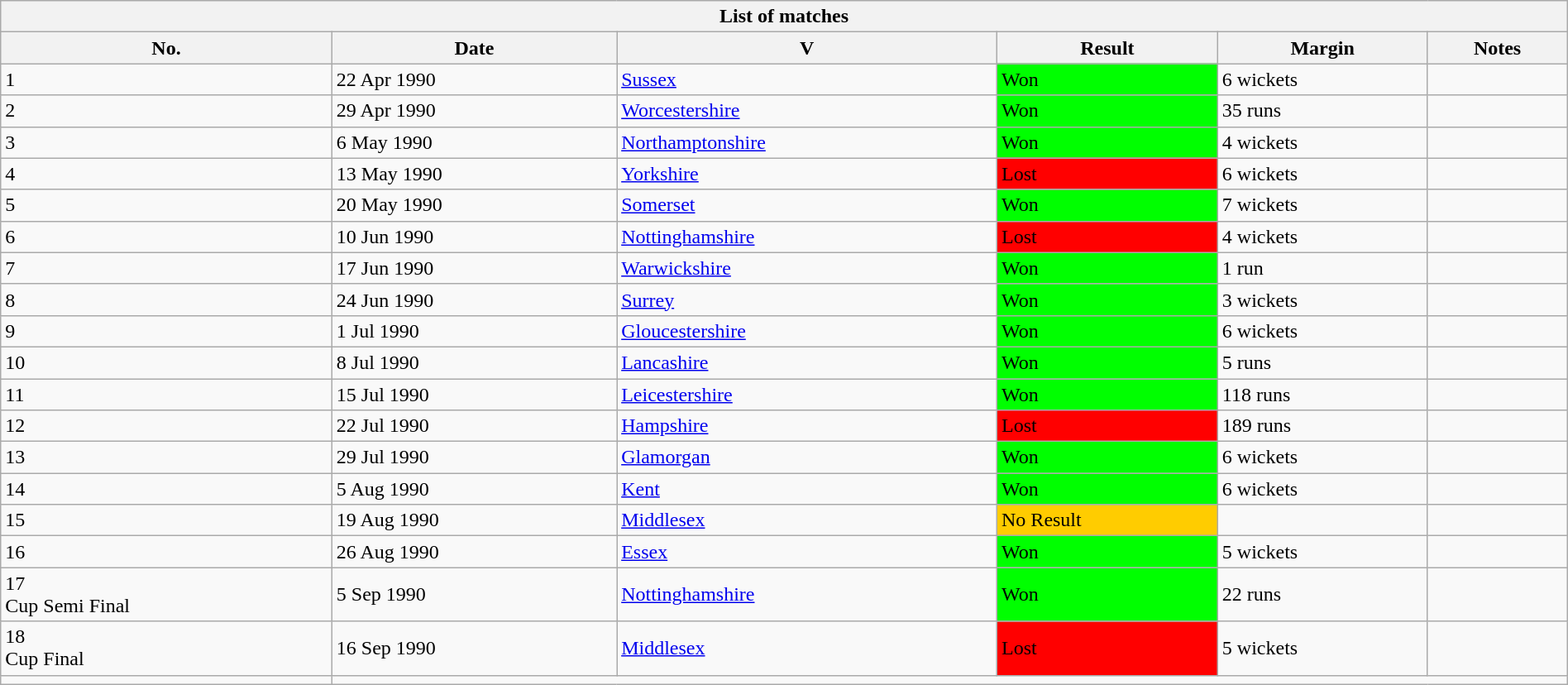<table class="wikitable" width="100%">
<tr>
<th bgcolor="#efefef" colspan=6>List of matches</th>
</tr>
<tr bgcolor="#efefef">
<th>No.</th>
<th>Date</th>
<th>V</th>
<th>Result</th>
<th>Margin</th>
<th>Notes</th>
</tr>
<tr>
<td>1</td>
<td>22 Apr 1990</td>
<td><a href='#'>Sussex</a>  <br> </td>
<td bgcolor="#00FF00">Won</td>
<td>6 wickets</td>
<td></td>
</tr>
<tr>
<td>2</td>
<td>29 Apr 1990</td>
<td><a href='#'>Worcestershire</a><br> </td>
<td bgcolor="#00FF00">Won</td>
<td>35 runs</td>
<td></td>
</tr>
<tr>
<td>3</td>
<td>6 May 1990</td>
<td><a href='#'>Northamptonshire</a> <br> </td>
<td bgcolor="#00FF00">Won</td>
<td>4 wickets</td>
<td></td>
</tr>
<tr>
<td>4</td>
<td>13 May 1990</td>
<td><a href='#'>Yorkshire</a><br> </td>
<td bgcolor="#FF0000">Lost</td>
<td>6 wickets</td>
<td></td>
</tr>
<tr>
<td>5</td>
<td>20 May 1990</td>
<td><a href='#'>Somerset</a><br></td>
<td bgcolor="#00FF00">Won</td>
<td>7 wickets</td>
<td></td>
</tr>
<tr>
<td>6</td>
<td>10 Jun 1990</td>
<td><a href='#'>Nottinghamshire</a> <br> </td>
<td bgcolor="#FF0000">Lost</td>
<td>4 wickets</td>
<td></td>
</tr>
<tr>
<td>7</td>
<td>17 Jun 1990</td>
<td><a href='#'>Warwickshire</a> <br> </td>
<td bgcolor="#00FF00">Won</td>
<td>1 run</td>
<td></td>
</tr>
<tr>
<td>8</td>
<td>24 Jun 1990</td>
<td><a href='#'>Surrey</a><br> </td>
<td bgcolor="#00FF00">Won</td>
<td>3 wickets</td>
<td></td>
</tr>
<tr>
<td>9</td>
<td>1 Jul 1990</td>
<td><a href='#'>Gloucestershire</a> <br> </td>
<td bgcolor="#00FF00">Won</td>
<td>6 wickets</td>
<td></td>
</tr>
<tr>
<td>10</td>
<td>8 Jul 1990</td>
<td><a href='#'>Lancashire</a> <br> </td>
<td bgcolor="#00FF00">Won</td>
<td>5 runs</td>
<td></td>
</tr>
<tr>
<td>11</td>
<td>15 Jul 1990</td>
<td><a href='#'>Leicestershire</a><br></td>
<td bgcolor="#00FF00">Won</td>
<td>118 runs</td>
<td></td>
</tr>
<tr>
<td>12</td>
<td>22 Jul 1990</td>
<td><a href='#'>Hampshire</a><br> </td>
<td bgcolor="#FF0000">Lost</td>
<td>189 runs</td>
<td></td>
</tr>
<tr>
<td>13</td>
<td>29 Jul 1990</td>
<td><a href='#'>Glamorgan</a> <br> </td>
<td bgcolor="#00FF00">Won</td>
<td>6 wickets</td>
<td></td>
</tr>
<tr>
<td>14</td>
<td>5 Aug 1990</td>
<td><a href='#'>Kent</a> <br></td>
<td bgcolor="#00FF00">Won</td>
<td>6 wickets</td>
<td></td>
</tr>
<tr>
<td>15</td>
<td>19 Aug 1990</td>
<td><a href='#'>Middlesex</a>   <br></td>
<td bgcolor="#FFCC00">No Result</td>
<td></td>
<td></td>
</tr>
<tr>
<td>16</td>
<td>26 Aug 1990</td>
<td><a href='#'>Essex</a>  <br> </td>
<td bgcolor="#00FF00">Won</td>
<td>5 wickets</td>
<td></td>
</tr>
<tr>
<td>17<br>Cup Semi Final</td>
<td>5 Sep 1990</td>
<td><a href='#'>Nottinghamshire</a> <br> </td>
<td bgcolor="#00FF00">Won</td>
<td>22 runs</td>
<td></td>
</tr>
<tr>
<td>18<br>Cup Final</td>
<td>16 Sep 1990</td>
<td><a href='#'>Middlesex</a> <br></td>
<td bgcolor="#FF0000">Lost</td>
<td>5 wickets</td>
<td></td>
</tr>
<tr>
<td></td>
</tr>
</table>
